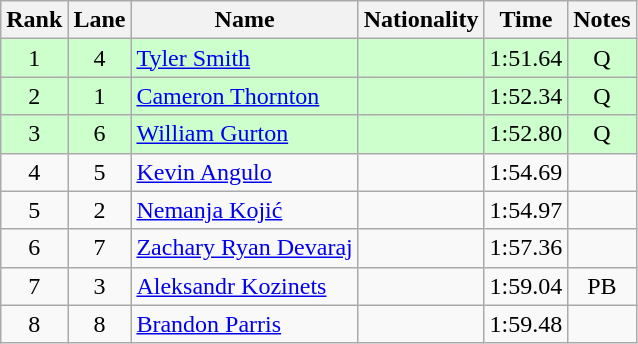<table class="wikitable sortable" style="text-align:center">
<tr>
<th>Rank</th>
<th>Lane</th>
<th>Name</th>
<th>Nationality</th>
<th>Time</th>
<th>Notes</th>
</tr>
<tr bgcolor=ccffcc>
<td align=center>1</td>
<td align=center>4</td>
<td align=left><a href='#'>Tyler Smith</a></td>
<td align=left></td>
<td>1:51.64</td>
<td>Q</td>
</tr>
<tr bgcolor=ccffcc>
<td align=center>2</td>
<td align=center>1</td>
<td align=left><a href='#'>Cameron Thornton</a></td>
<td align=left></td>
<td>1:52.34</td>
<td>Q</td>
</tr>
<tr bgcolor=ccffcc>
<td align=center>3</td>
<td align=center>6</td>
<td align=left><a href='#'>William Gurton</a></td>
<td align=left></td>
<td>1:52.80</td>
<td>Q</td>
</tr>
<tr>
<td align=center>4</td>
<td align=center>5</td>
<td align=left><a href='#'>Kevin Angulo</a></td>
<td align=left></td>
<td>1:54.69</td>
<td></td>
</tr>
<tr>
<td align=center>5</td>
<td align=center>2</td>
<td align=left><a href='#'>Nemanja Kojić</a></td>
<td align=left></td>
<td>1:54.97</td>
<td></td>
</tr>
<tr>
<td align=center>6</td>
<td align=center>7</td>
<td align=left><a href='#'>Zachary Ryan Devaraj</a></td>
<td align=left></td>
<td>1:57.36</td>
<td></td>
</tr>
<tr>
<td align=center>7</td>
<td align=center>3</td>
<td align=left><a href='#'>Aleksandr Kozinets</a></td>
<td align=left></td>
<td>1:59.04</td>
<td>PB</td>
</tr>
<tr>
<td align=center>8</td>
<td align=center>8</td>
<td align=left><a href='#'>Brandon Parris</a></td>
<td align=left></td>
<td>1:59.48</td>
<td></td>
</tr>
</table>
